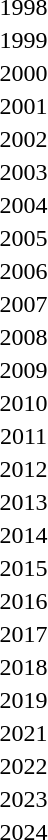<table>
<tr>
<td align="center">1998</td>
<td></td>
<td></td>
<td></td>
</tr>
<tr>
<td align="center">1999</td>
<td></td>
<td></td>
<td></td>
</tr>
<tr>
<td align="center">2000</td>
<td></td>
<td></td>
<td></td>
</tr>
<tr>
<td align="center">2001</td>
<td></td>
<td></td>
<td></td>
</tr>
<tr>
<td align="center">2002</td>
<td></td>
<td></td>
<td></td>
</tr>
<tr>
<td align="center">2003</td>
<td></td>
<td></td>
<td></td>
</tr>
<tr>
<td align="center">2004</td>
<td></td>
<td></td>
<td></td>
</tr>
<tr>
<td align="center">2005</td>
<td></td>
<td></td>
<td></td>
</tr>
<tr>
<td align="center">2006</td>
<td></td>
<td></td>
<td></td>
</tr>
<tr>
<td align="center">2007</td>
<td></td>
<td></td>
<td></td>
</tr>
<tr>
<td align="center">2008</td>
<td></td>
<td></td>
<td></td>
</tr>
<tr>
<td align="center">2009</td>
<td></td>
<td></td>
<td></td>
</tr>
<tr>
<td align="center">2010</td>
<td></td>
<td></td>
<td></td>
</tr>
<tr>
<td align="center">2011</td>
<td></td>
<td></td>
<td></td>
</tr>
<tr>
<td align="center">2012</td>
<td></td>
<td></td>
<td></td>
</tr>
<tr>
<td align="center">2013</td>
<td></td>
<td></td>
<td></td>
</tr>
<tr>
<td align="center">2014</td>
<td></td>
<td></td>
<td></td>
</tr>
<tr>
<td align="center">2015</td>
<td></td>
<td></td>
<td></td>
</tr>
<tr>
<td align="center">2016</td>
<td></td>
<td></td>
<td></td>
</tr>
<tr>
<td align="center">2017</td>
<td></td>
<td></td>
<td></td>
</tr>
<tr>
<td align="center">2018</td>
<td></td>
<td></td>
<td></td>
</tr>
<tr>
<td align="center">2019</td>
<td></td>
<td></td>
<td></td>
</tr>
<tr>
<td align="center">2021</td>
<td></td>
<td></td>
<td></td>
</tr>
<tr>
<td align="center">2022</td>
<td></td>
<td></td>
<td></td>
</tr>
<tr>
<td align="center">2023</td>
<td></td>
<td></td>
<td></td>
</tr>
<tr>
<td align="center">2024</td>
<td></td>
<td></td>
<td></td>
</tr>
</table>
